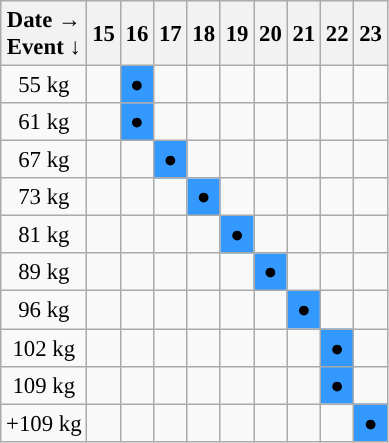<table class="wikitable" style="text-align:center; font-size:95%">
<tr>
<th>Date →<br>Event ↓</th>
<th>15</th>
<th>16</th>
<th>17</th>
<th>18</th>
<th>19</th>
<th>20</th>
<th>21</th>
<th>22</th>
<th>23</th>
</tr>
<tr>
<td>55 kg</td>
<td></td>
<td bgcolor=#3399ff>●</td>
<td></td>
<td></td>
<td></td>
<td></td>
<td></td>
<td></td>
<td></td>
</tr>
<tr>
<td>61 kg</td>
<td></td>
<td bgcolor=#3399ff>●</td>
<td></td>
<td></td>
<td></td>
<td></td>
<td></td>
<td></td>
<td></td>
</tr>
<tr>
<td>67 kg</td>
<td></td>
<td></td>
<td bgcolor=#3399ff>●</td>
<td></td>
<td></td>
<td></td>
<td></td>
<td></td>
<td></td>
</tr>
<tr>
<td>73 kg</td>
<td></td>
<td></td>
<td></td>
<td bgcolor=#3399ff>●</td>
<td></td>
<td></td>
<td></td>
<td></td>
<td></td>
</tr>
<tr>
<td>81 kg</td>
<td></td>
<td></td>
<td></td>
<td></td>
<td bgcolor=#3399ff>●</td>
<td></td>
<td></td>
<td></td>
<td></td>
</tr>
<tr>
<td>89 kg</td>
<td></td>
<td></td>
<td></td>
<td></td>
<td></td>
<td bgcolor=#3399ff>●</td>
<td></td>
<td></td>
<td></td>
</tr>
<tr>
<td>96 kg</td>
<td></td>
<td></td>
<td></td>
<td></td>
<td></td>
<td></td>
<td bgcolor=#3399ff>●</td>
<td></td>
<td></td>
</tr>
<tr>
<td>102 kg</td>
<td></td>
<td></td>
<td></td>
<td></td>
<td></td>
<td></td>
<td></td>
<td bgcolor=#3399ff>●</td>
<td></td>
</tr>
<tr>
<td>109 kg</td>
<td></td>
<td></td>
<td></td>
<td></td>
<td></td>
<td></td>
<td></td>
<td bgcolor=#3399ff>●</td>
<td></td>
</tr>
<tr>
<td>+109 kg</td>
<td></td>
<td></td>
<td></td>
<td></td>
<td></td>
<td></td>
<td></td>
<td></td>
<td bgcolor=#3399ff>●</td>
</tr>
</table>
